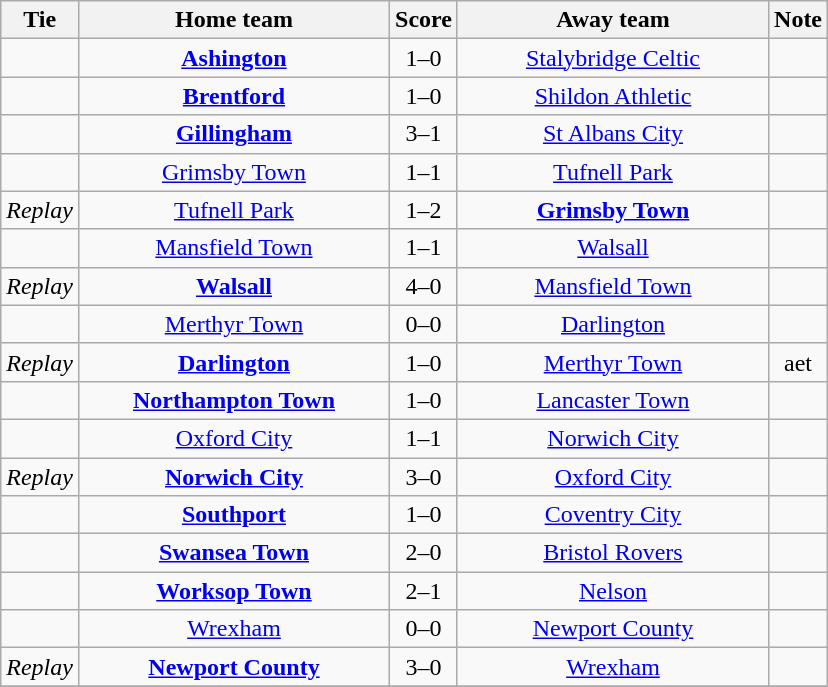<table class="wikitable" style="text-align:center;">
<tr>
<th width=20>Tie</th>
<th width=200>Home team</th>
<th width=20>Score</th>
<th width=200>Away team</th>
<th width=25>Note</th>
</tr>
<tr>
<td></td>
<td><strong><a href='#'>Ashington</a></strong> </td>
<td>1–0</td>
<td><a href='#'>Stalybridge Celtic</a> </td>
<td></td>
</tr>
<tr>
<td></td>
<td><strong><a href='#'>Brentford</a></strong> </td>
<td>1–0</td>
<td><a href='#'>Shildon Athletic</a> </td>
<td></td>
</tr>
<tr>
<td></td>
<td><strong><a href='#'>Gillingham</a></strong> </td>
<td>3–1</td>
<td><a href='#'>St Albans City</a> </td>
<td></td>
</tr>
<tr>
<td></td>
<td><a href='#'>Grimsby Town</a> </td>
<td>1–1</td>
<td><a href='#'>Tufnell Park</a> </td>
<td></td>
</tr>
<tr>
<td><em>Replay</em></td>
<td><a href='#'>Tufnell Park</a> </td>
<td>1–2</td>
<td><strong><a href='#'>Grimsby Town</a></strong> </td>
<td></td>
</tr>
<tr>
<td></td>
<td><a href='#'>Mansfield Town</a> </td>
<td>1–1</td>
<td><a href='#'>Walsall</a> </td>
<td></td>
</tr>
<tr>
<td><em>Replay</em></td>
<td><strong><a href='#'>Walsall</a></strong> </td>
<td>4–0</td>
<td><a href='#'>Mansfield Town</a> </td>
<td></td>
</tr>
<tr>
<td></td>
<td><a href='#'>Merthyr Town</a> </td>
<td>0–0</td>
<td><a href='#'>Darlington</a> </td>
<td></td>
</tr>
<tr>
<td><em>Replay</em></td>
<td><strong><a href='#'>Darlington</a></strong> </td>
<td>1–0</td>
<td><a href='#'>Merthyr Town</a> </td>
<td>aet</td>
</tr>
<tr>
<td></td>
<td><strong><a href='#'>Northampton Town</a></strong> </td>
<td>1–0</td>
<td><a href='#'>Lancaster Town</a> </td>
<td></td>
</tr>
<tr>
<td></td>
<td><a href='#'>Oxford City</a> </td>
<td>1–1</td>
<td><a href='#'>Norwich City</a> </td>
<td></td>
</tr>
<tr>
<td><em>Replay</em></td>
<td><strong><a href='#'>Norwich City</a></strong> </td>
<td>3–0</td>
<td><a href='#'>Oxford City</a> </td>
<td></td>
</tr>
<tr>
<td></td>
<td><strong><a href='#'>Southport</a></strong> </td>
<td>1–0</td>
<td><a href='#'>Coventry City</a> </td>
<td></td>
</tr>
<tr>
<td></td>
<td><strong><a href='#'>Swansea Town</a></strong> </td>
<td>2–0</td>
<td><a href='#'>Bristol Rovers</a> </td>
<td></td>
</tr>
<tr>
<td></td>
<td><strong><a href='#'>Worksop Town</a></strong> </td>
<td>2–1</td>
<td><a href='#'>Nelson</a> </td>
<td></td>
</tr>
<tr>
<td></td>
<td><a href='#'>Wrexham</a> </td>
<td>0–0</td>
<td><a href='#'>Newport County</a> </td>
<td></td>
</tr>
<tr>
<td><em>Replay</em></td>
<td><strong><a href='#'>Newport County</a></strong> </td>
<td>3–0</td>
<td><a href='#'>Wrexham</a> </td>
<td></td>
</tr>
<tr>
</tr>
</table>
